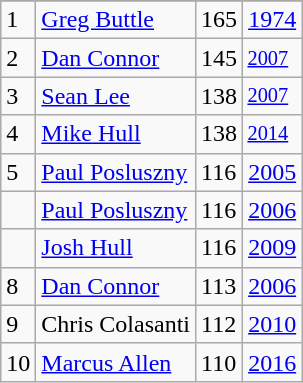<table class="wikitable">
<tr>
</tr>
<tr>
<td>1</td>
<td><a href='#'>Greg Buttle</a></td>
<td>165</td>
<td><a href='#'>1974</a></td>
</tr>
<tr>
<td>2</td>
<td><a href='#'>Dan Connor</a></td>
<td>145</td>
<td style="font-size:85%;"><a href='#'>2007</a></td>
</tr>
<tr>
<td>3</td>
<td><a href='#'>Sean Lee</a></td>
<td>138</td>
<td style="font-size:85%;"><a href='#'>2007</a></td>
</tr>
<tr>
<td>4</td>
<td><a href='#'>Mike Hull</a></td>
<td>138</td>
<td style="font-size:85%;"><a href='#'>2014</a></td>
</tr>
<tr>
<td>5</td>
<td><a href='#'>Paul Posluszny</a></td>
<td>116</td>
<td><a href='#'>2005</a></td>
</tr>
<tr>
<td></td>
<td><a href='#'>Paul Posluszny</a></td>
<td>116</td>
<td><a href='#'>2006</a></td>
</tr>
<tr>
<td></td>
<td><a href='#'>Josh Hull</a></td>
<td>116</td>
<td><a href='#'>2009</a></td>
</tr>
<tr>
<td>8</td>
<td><a href='#'>Dan Connor</a></td>
<td>113</td>
<td><a href='#'>2006</a></td>
</tr>
<tr>
<td>9</td>
<td>Chris Colasanti</td>
<td>112</td>
<td><a href='#'>2010</a></td>
</tr>
<tr>
<td>10</td>
<td><a href='#'>Marcus Allen</a></td>
<td>110</td>
<td><a href='#'>2016</a></td>
</tr>
</table>
